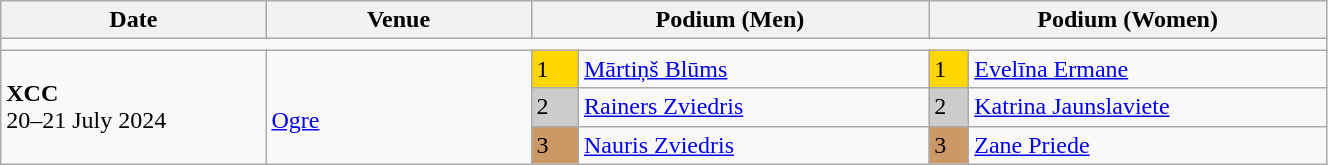<table class="wikitable" width=70%>
<tr>
<th>Date</th>
<th width=20%>Venue</th>
<th colspan=2 width=30%>Podium (Men)</th>
<th colspan=2 width=30%>Podium (Women)</th>
</tr>
<tr>
<td colspan=6></td>
</tr>
<tr>
<td rowspan=3><strong>XCC</strong> <br> 20–21 July 2024</td>
<td rowspan=3><br><a href='#'>Ogre</a></td>
<td bgcolor=FFD700>1</td>
<td><a href='#'>Mārtiņš Blūms</a></td>
<td bgcolor=FFD700>1</td>
<td><a href='#'>Evelīna Ermane</a></td>
</tr>
<tr>
<td bgcolor=CCCCCC>2</td>
<td><a href='#'>Rainers Zviedris</a></td>
<td bgcolor=CCCCCC>2</td>
<td><a href='#'>Katrina Jaunslaviete</a></td>
</tr>
<tr>
<td bgcolor=CC9966>3</td>
<td><a href='#'>Nauris Zviedris</a></td>
<td bgcolor=CC9966>3</td>
<td><a href='#'>Zane Priede</a></td>
</tr>
</table>
